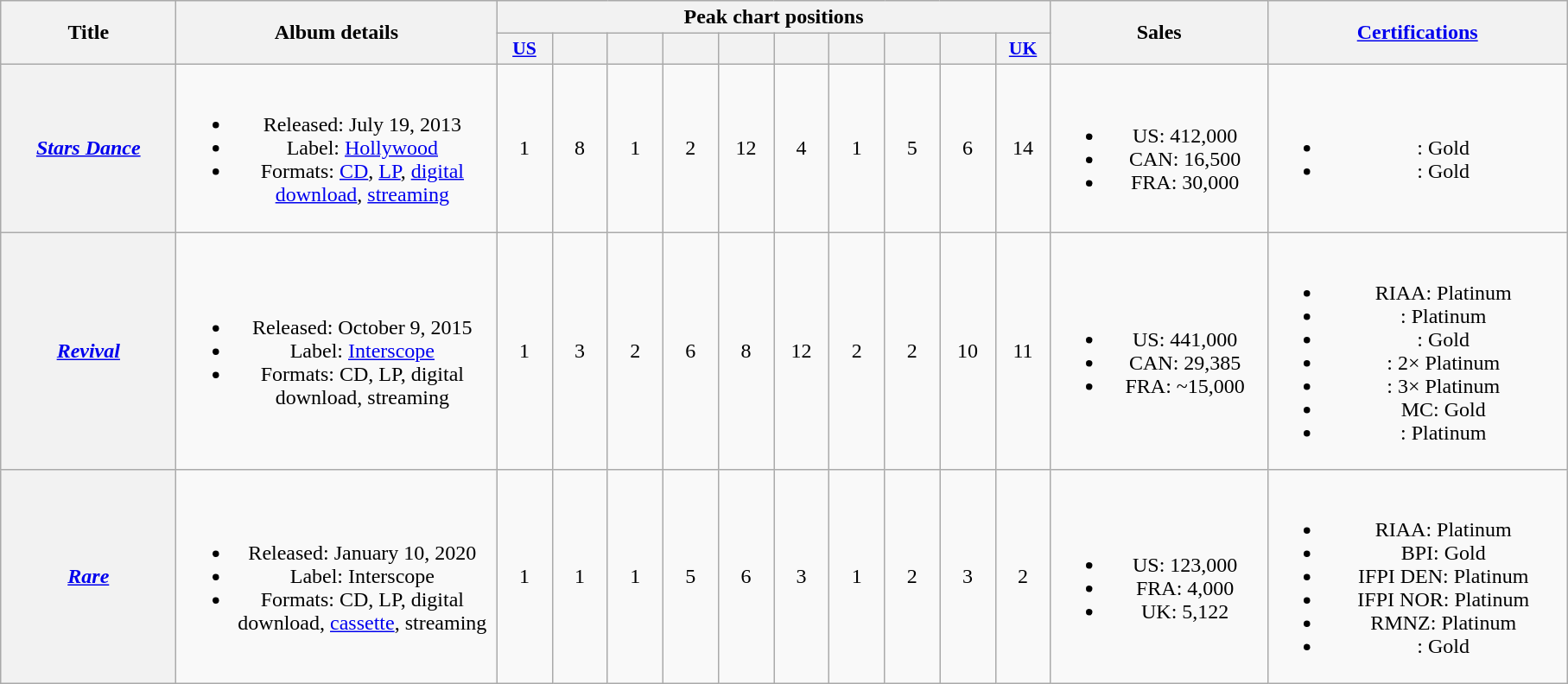<table class="wikitable plainrowheaders" style="text-align:center;">
<tr>
<th scope="col" rowspan="2" style="width:8em;">Title</th>
<th scope="col" rowspan="2" style="width:15em;">Album details</th>
<th scope="col" colspan="10">Peak chart positions</th>
<th scope="col" rowspan="2" style="width:10em;">Sales</th>
<th scope="col" rowspan="2" style="width:14em;"><a href='#'>Certifications</a></th>
</tr>
<tr>
<th scope="col" style="width:2.5em;font-size:90%;"><a href='#'>US</a><br></th>
<th scope="col" style="width:2.5em;font-size:90%;"><a href='#'></a><br></th>
<th scope="col" style="width:2.5em;font-size:90%;"><a href='#'></a><br></th>
<th scope="col" style="width:2.5em;font-size:90%;"><a href='#'></a><br></th>
<th scope="col" style="width:2.5em;font-size:90%;"><a href='#'></a><br></th>
<th scope="col" style="width:2.5em;font-size:90%;"><a href='#'></a><br></th>
<th scope="col" style="width:2.5em;font-size:90%;"><a href='#'></a><br></th>
<th scope="col" style="width:2.5em;font-size:90%;"><a href='#'></a><br></th>
<th scope="col" style="width:2.5em;font-size:90%;"><a href='#'></a><br></th>
<th scope="col" style="width:2.5em;font-size:90%;"><a href='#'>UK</a><br></th>
</tr>
<tr>
<th scope="row"><em><a href='#'>Stars Dance</a></em></th>
<td><br><ul><li>Released: July 19, 2013</li><li>Label: <a href='#'>Hollywood</a></li><li>Formats: <a href='#'>CD</a>, <a href='#'>LP</a>, <a href='#'>digital download</a>, <a href='#'>streaming</a></li></ul></td>
<td>1</td>
<td>8</td>
<td>1</td>
<td>2</td>
<td>12</td>
<td>4</td>
<td>1</td>
<td>5</td>
<td>6</td>
<td>14</td>
<td><br><ul><li>US: 412,000</li><li>CAN: 16,500</li><li>FRA: 30,000</li></ul></td>
<td><br><ul><li><a href='#'></a>: Gold</li><li><a href='#'></a>: Gold</li></ul></td>
</tr>
<tr>
<th scope="row"><em><a href='#'>Revival</a></em></th>
<td><br><ul><li>Released: October 9, 2015</li><li>Label: <a href='#'>Interscope</a></li><li>Formats: CD, LP, digital download, streaming</li></ul></td>
<td>1</td>
<td>3</td>
<td>2</td>
<td>6</td>
<td>8</td>
<td>12</td>
<td>2</td>
<td>2</td>
<td>10</td>
<td>11</td>
<td><br><ul><li>US: 441,000</li><li>CAN: 29,385</li><li>FRA: ~15,000</li></ul></td>
<td><br><ul><li>RIAA: Platinum</li><li><a href='#'></a>: Platinum</li><li><a href='#'></a>: Gold</li><li><a href='#'></a>: 2× Platinum</li><li><a href='#'></a>: 3× Platinum</li><li>MC: Gold</li><li><a href='#'></a>: Platinum</li></ul></td>
</tr>
<tr>
<th scope="row"><em><a href='#'>Rare</a></em></th>
<td><br><ul><li>Released: January 10, 2020</li><li>Label: Interscope</li><li>Formats: CD, LP, digital download, <a href='#'>cassette</a>, streaming</li></ul></td>
<td>1</td>
<td>1</td>
<td>1</td>
<td>5</td>
<td>6</td>
<td>3</td>
<td>1</td>
<td>2</td>
<td>3</td>
<td>2</td>
<td><br><ul><li>US: 123,000</li><li>FRA: 4,000</li><li>UK: 5,122</li></ul></td>
<td><br><ul><li>RIAA: Platinum</li><li>BPI: Gold</li><li>IFPI DEN: Platinum</li><li>IFPI NOR: Platinum</li><li>RMNZ: Platinum</li><li><a href='#'></a>: Gold</li></ul></td>
</tr>
</table>
